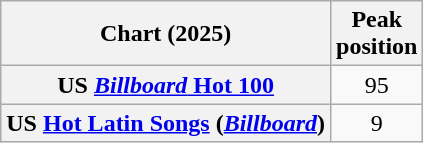<table class="wikitable sortable plainrowheaders" style="text-align:center">
<tr>
<th scope="col">Chart (2025)</th>
<th scope="col">Peak<br>position</th>
</tr>
<tr>
<th scope="row">US <a href='#'><em>Billboard</em> Hot 100</a></th>
<td>95</td>
</tr>
<tr>
<th scope="row">US <a href='#'>Hot Latin Songs</a> (<em><a href='#'>Billboard</a></em>)</th>
<td>9</td>
</tr>
</table>
